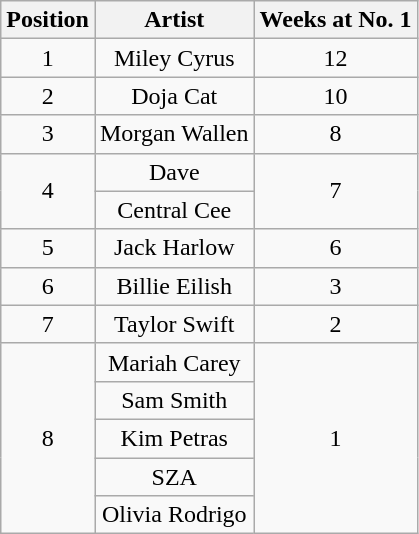<table class="wikitable plainrowheaders" style="text-align:center;">
<tr>
<th scope="col">Position</th>
<th scope="col">Artist</th>
<th scope="col">Weeks at No. 1</th>
</tr>
<tr>
<td>1</td>
<td>Miley Cyrus</td>
<td>12</td>
</tr>
<tr>
<td>2</td>
<td>Doja Cat</td>
<td>10</td>
</tr>
<tr>
<td>3</td>
<td>Morgan Wallen</td>
<td>8</td>
</tr>
<tr>
<td rowspan="2">4</td>
<td>Dave</td>
<td rowspan="2">7</td>
</tr>
<tr>
<td>Central Cee</td>
</tr>
<tr>
<td>5</td>
<td>Jack Harlow</td>
<td>6</td>
</tr>
<tr>
<td>6</td>
<td>Billie Eilish</td>
<td>3</td>
</tr>
<tr>
<td>7</td>
<td>Taylor Swift</td>
<td>2</td>
</tr>
<tr>
<td rowspan="5">8</td>
<td>Mariah Carey</td>
<td rowspan="5">1</td>
</tr>
<tr>
<td>Sam Smith</td>
</tr>
<tr>
<td>Kim Petras</td>
</tr>
<tr>
<td>SZA</td>
</tr>
<tr>
<td>Olivia Rodrigo</td>
</tr>
</table>
